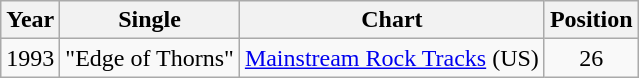<table class="wikitable">
<tr>
<th>Year</th>
<th>Single</th>
<th>Chart</th>
<th>Position</th>
</tr>
<tr>
<td align="center">1993</td>
<td align="center">"Edge of Thorns"</td>
<td align="center"><a href='#'>Mainstream Rock Tracks</a> (US)</td>
<td align="center">26</td>
</tr>
</table>
